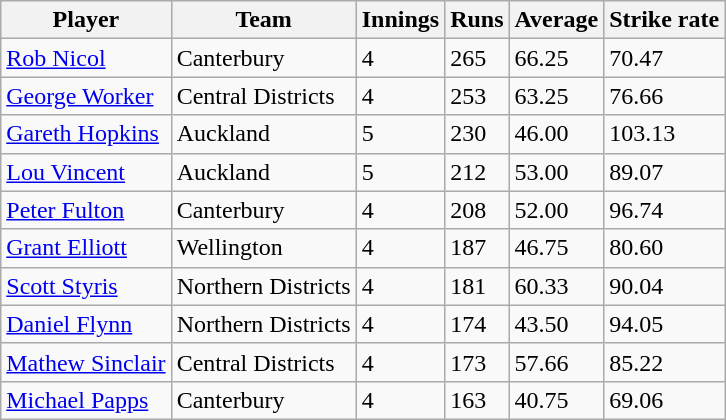<table class="wikitable sortable">
<tr>
<th>Player</th>
<th>Team</th>
<th>Innings</th>
<th>Runs</th>
<th>Average</th>
<th>Strike rate</th>
</tr>
<tr>
<td><a href='#'>Rob Nicol</a></td>
<td>Canterbury</td>
<td>4</td>
<td>265</td>
<td>66.25</td>
<td>70.47</td>
</tr>
<tr>
<td><a href='#'>George Worker</a></td>
<td>Central Districts</td>
<td>4</td>
<td>253</td>
<td>63.25</td>
<td>76.66</td>
</tr>
<tr>
<td><a href='#'>Gareth Hopkins</a></td>
<td>Auckland</td>
<td>5</td>
<td>230</td>
<td>46.00</td>
<td>103.13</td>
</tr>
<tr>
<td><a href='#'>Lou Vincent</a></td>
<td>Auckland</td>
<td>5</td>
<td>212</td>
<td>53.00</td>
<td>89.07</td>
</tr>
<tr>
<td><a href='#'>Peter Fulton</a></td>
<td>Canterbury</td>
<td>4</td>
<td>208</td>
<td>52.00</td>
<td>96.74</td>
</tr>
<tr>
<td><a href='#'>Grant Elliott</a></td>
<td>Wellington</td>
<td>4</td>
<td>187</td>
<td>46.75</td>
<td>80.60</td>
</tr>
<tr>
<td><a href='#'>Scott Styris</a></td>
<td>Northern Districts</td>
<td>4</td>
<td>181</td>
<td>60.33</td>
<td>90.04</td>
</tr>
<tr>
<td><a href='#'>Daniel Flynn</a></td>
<td>Northern Districts</td>
<td>4</td>
<td>174</td>
<td>43.50</td>
<td>94.05</td>
</tr>
<tr>
<td><a href='#'>Mathew Sinclair</a></td>
<td>Central Districts</td>
<td>4</td>
<td>173</td>
<td>57.66</td>
<td>85.22</td>
</tr>
<tr>
<td><a href='#'>Michael Papps</a></td>
<td>Canterbury</td>
<td>4</td>
<td>163</td>
<td>40.75</td>
<td>69.06</td>
</tr>
</table>
